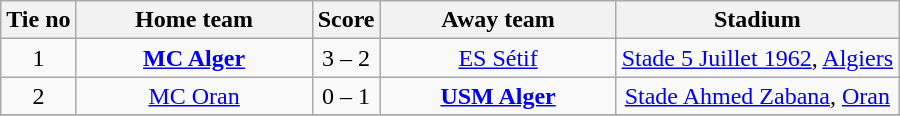<table class="wikitable" style="text-align:center">
<tr>
<th>Tie no</th>
<th style="width:150px;">Home team</th>
<th>Score</th>
<th style="width:150px;">Away team</th>
<th>Stadium</th>
</tr>
<tr>
<td>1</td>
<td><strong><a href='#'>MC Alger</a></strong></td>
<td>3 – 2</td>
<td><a href='#'>ES Sétif</a></td>
<td><a href='#'>Stade 5 Juillet 1962</a>, <a href='#'>Algiers</a></td>
</tr>
<tr>
<td>2</td>
<td><a href='#'>MC Oran</a></td>
<td>0 – 1</td>
<td><strong><a href='#'>USM Alger</a></strong></td>
<td><a href='#'>Stade Ahmed Zabana</a>, <a href='#'>Oran</a></td>
</tr>
<tr>
</tr>
</table>
